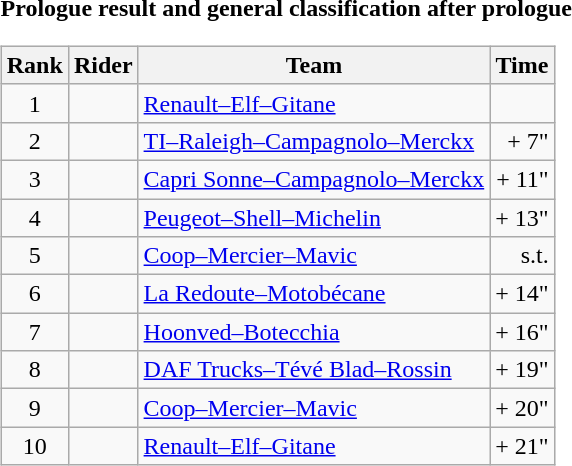<table>
<tr>
<td><strong>Prologue result and general classification after prologue</strong><br><table class="wikitable">
<tr>
<th scope="col">Rank</th>
<th scope="col">Rider</th>
<th scope="col">Team</th>
<th scope="col">Time</th>
</tr>
<tr>
<td style="text-align:center;">1</td>
<td> </td>
<td><a href='#'>Renault–Elf–Gitane</a></td>
<td style="text-align:right;"></td>
</tr>
<tr>
<td style="text-align:center;">2</td>
<td></td>
<td><a href='#'>TI–Raleigh–Campagnolo–Merckx</a></td>
<td style="text-align:right;">+ 7"</td>
</tr>
<tr>
<td style="text-align:center;">3</td>
<td></td>
<td><a href='#'>Capri Sonne–Campagnolo–Merckx</a></td>
<td style="text-align:right;">+ 11"</td>
</tr>
<tr>
<td style="text-align:center;">4</td>
<td></td>
<td><a href='#'>Peugeot–Shell–Michelin</a></td>
<td style="text-align:right;">+ 13"</td>
</tr>
<tr>
<td style="text-align:center;">5</td>
<td></td>
<td><a href='#'>Coop–Mercier–Mavic</a></td>
<td style="text-align:right;">s.t.</td>
</tr>
<tr>
<td style="text-align:center;">6</td>
<td></td>
<td><a href='#'>La Redoute–Motobécane</a></td>
<td style="text-align:right;">+ 14"</td>
</tr>
<tr>
<td style="text-align:center;">7</td>
<td></td>
<td><a href='#'>Hoonved–Botecchia</a></td>
<td style="text-align:right;">+ 16"</td>
</tr>
<tr>
<td style="text-align:center;">8</td>
<td></td>
<td><a href='#'>DAF Trucks–Tévé Blad–Rossin</a></td>
<td style="text-align:right;">+ 19"</td>
</tr>
<tr>
<td style="text-align:center;">9</td>
<td></td>
<td><a href='#'>Coop–Mercier–Mavic</a></td>
<td style="text-align:right;">+ 20"</td>
</tr>
<tr>
<td style="text-align:center;">10</td>
<td></td>
<td><a href='#'>Renault–Elf–Gitane</a></td>
<td style="text-align:right;">+ 21"</td>
</tr>
</table>
</td>
</tr>
</table>
